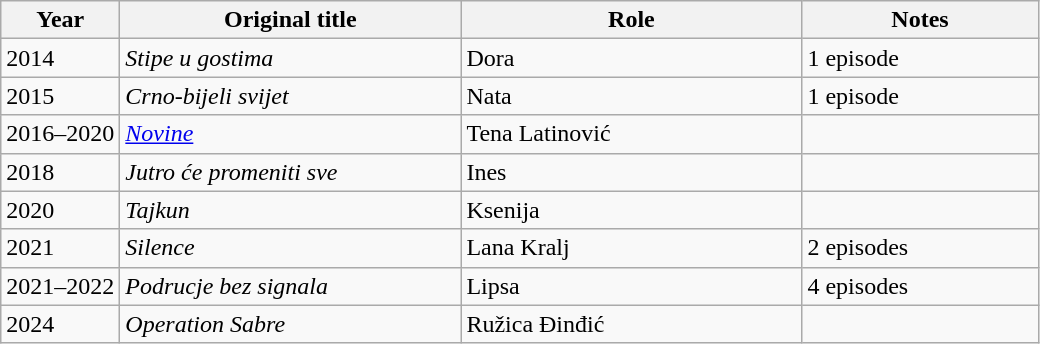<table class="wikitable sortable">
<tr>
<th>Year</th>
<th style="width:220px;">Original title</th>
<th style="width:220px;">Role</th>
<th style="width:150px;">Notes</th>
</tr>
<tr>
<td>2014</td>
<td><em>Stipe u gostima</em></td>
<td>Dora</td>
<td>1 episode</td>
</tr>
<tr>
<td>2015</td>
<td><em>Crno-bijeli svijet</em></td>
<td>Nata</td>
<td>1 episode</td>
</tr>
<tr>
<td>2016–2020</td>
<td><em><a href='#'>Novine</a></em></td>
<td>Tena Latinović</td>
<td></td>
</tr>
<tr>
<td>2018</td>
<td><em>Jutro će promeniti sve</em></td>
<td>Ines</td>
<td></td>
</tr>
<tr>
<td>2020</td>
<td><em>Tajkun</em></td>
<td>Ksenija</td>
<td></td>
</tr>
<tr>
<td>2021</td>
<td><em>Silence</em></td>
<td>Lana Kralj</td>
<td>2 episodes</td>
</tr>
<tr>
<td>2021–2022</td>
<td><em>Podrucje bez signala</em></td>
<td>Lipsa</td>
<td>4 episodes</td>
</tr>
<tr>
<td>2024</td>
<td><em>Operation Sabre </em></td>
<td>Ružica Đinđić</td>
<td></td>
</tr>
</table>
